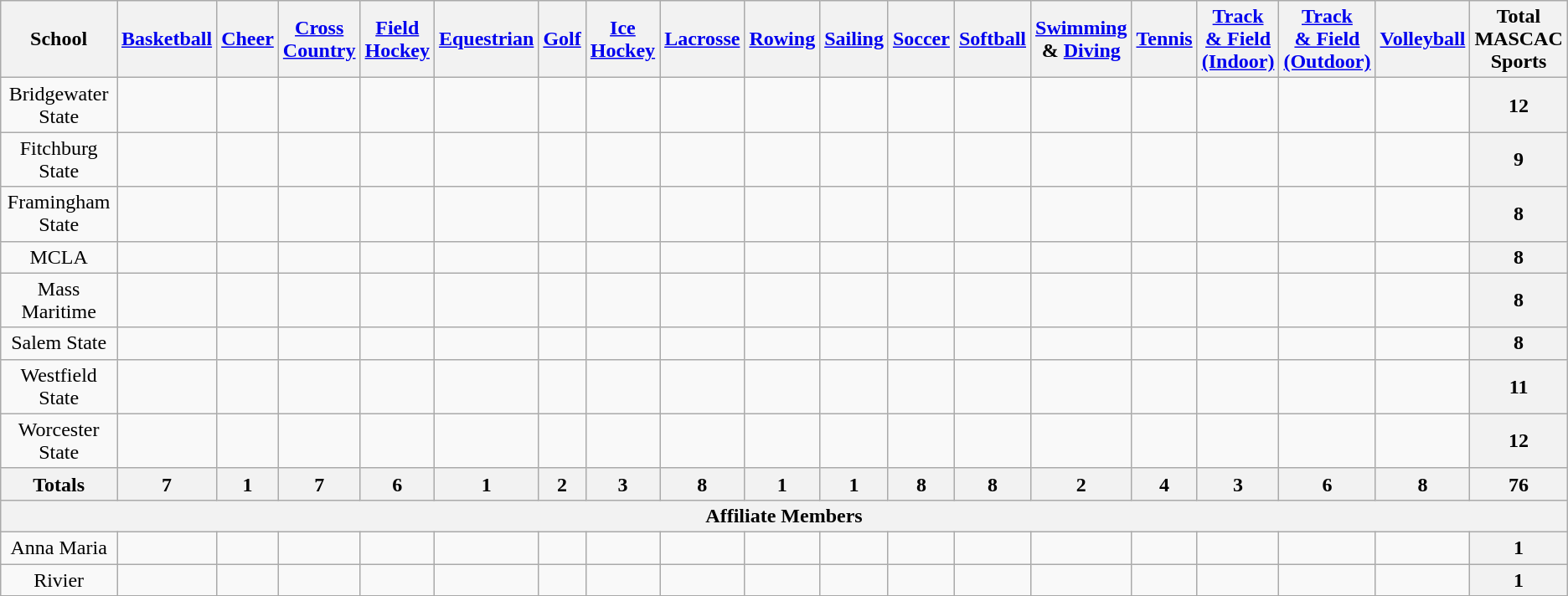<table class="wikitable" style="text-align:center;">
<tr>
<th>School</th>
<th><a href='#'>Basketball</a></th>
<th><a href='#'>Cheer</a></th>
<th><a href='#'>Cross<br>Country</a></th>
<th><a href='#'>Field<br>Hockey</a></th>
<th><a href='#'>Equestrian</a></th>
<th><a href='#'>Golf</a></th>
<th><a href='#'>Ice<br>Hockey</a></th>
<th><a href='#'>Lacrosse</a></th>
<th><a href='#'>Rowing</a></th>
<th><a href='#'>Sailing</a></th>
<th><a href='#'>Soccer</a></th>
<th><a href='#'>Softball</a></th>
<th><a href='#'>Swimming</a><br>& <a href='#'>Diving</a></th>
<th><a href='#'>Tennis</a></th>
<th><a href='#'>Track<br>& Field<br>(Indoor)</a></th>
<th><a href='#'>Track<br>& Field<br>(Outdoor)</a></th>
<th><a href='#'>Volleyball</a></th>
<th>Total<br>MASCAC<br>Sports</th>
</tr>
<tr style="text-align:center">
<td>Bridgewater State</td>
<td></td>
<td></td>
<td></td>
<td></td>
<td></td>
<td></td>
<td></td>
<td></td>
<td></td>
<td></td>
<td></td>
<td></td>
<td></td>
<td></td>
<td></td>
<td></td>
<td></td>
<th>12</th>
</tr>
<tr style="text-align:center">
<td>Fitchburg State</td>
<td></td>
<td></td>
<td></td>
<td></td>
<td></td>
<td></td>
<td></td>
<td></td>
<td></td>
<td></td>
<td></td>
<td></td>
<td></td>
<td></td>
<td></td>
<td></td>
<td></td>
<th>9</th>
</tr>
<tr style="text-align:center">
<td>Framingham State</td>
<td></td>
<td></td>
<td></td>
<td></td>
<td></td>
<td></td>
<td></td>
<td></td>
<td></td>
<td></td>
<td></td>
<td></td>
<td></td>
<td></td>
<td></td>
<td></td>
<td></td>
<th>8</th>
</tr>
<tr style="text-align:center">
<td>MCLA</td>
<td></td>
<td></td>
<td></td>
<td></td>
<td></td>
<td></td>
<td></td>
<td></td>
<td></td>
<td></td>
<td></td>
<td></td>
<td></td>
<td></td>
<td></td>
<td></td>
<td></td>
<th>8</th>
</tr>
<tr style="text-align:center">
<td>Mass Maritime</td>
<td></td>
<td></td>
<td></td>
<td></td>
<td></td>
<td></td>
<td></td>
<td></td>
<td></td>
<td></td>
<td></td>
<td></td>
<td></td>
<td></td>
<td></td>
<td></td>
<td></td>
<th>8</th>
</tr>
<tr style="text-align:center">
<td>Salem State</td>
<td></td>
<td></td>
<td></td>
<td></td>
<td></td>
<td></td>
<td></td>
<td></td>
<td></td>
<td></td>
<td></td>
<td></td>
<td></td>
<td></td>
<td></td>
<td></td>
<td></td>
<th>8</th>
</tr>
<tr style="text-align:center">
<td>Westfield State</td>
<td></td>
<td></td>
<td></td>
<td></td>
<td></td>
<td></td>
<td></td>
<td></td>
<td></td>
<td></td>
<td></td>
<td></td>
<td></td>
<td></td>
<td></td>
<td></td>
<td></td>
<th>11</th>
</tr>
<tr style="text-align:center">
<td>Worcester State</td>
<td></td>
<td></td>
<td></td>
<td></td>
<td></td>
<td></td>
<td></td>
<td></td>
<td></td>
<td></td>
<td></td>
<td></td>
<td></td>
<td></td>
<td></td>
<td></td>
<td></td>
<th>12</th>
</tr>
<tr style="text-align:center">
<th>Totals</th>
<th>7</th>
<th>1</th>
<th>7</th>
<th>6</th>
<th>1</th>
<th>2</th>
<th>3</th>
<th>8</th>
<th>1</th>
<th>1</th>
<th>8</th>
<th>8</th>
<th>2</th>
<th>4</th>
<th>3</th>
<th>6</th>
<th>8</th>
<th>76</th>
</tr>
<tr>
<th colspan="19">Affiliate Members</th>
</tr>
<tr>
<td>Anna Maria</td>
<td></td>
<td></td>
<td></td>
<td></td>
<td></td>
<td></td>
<td></td>
<td></td>
<td></td>
<td></td>
<td></td>
<td></td>
<td></td>
<td></td>
<td></td>
<td></td>
<td></td>
<th>1</th>
</tr>
<tr>
<td>Rivier</td>
<td></td>
<td></td>
<td></td>
<td></td>
<td></td>
<td></td>
<td></td>
<td></td>
<td></td>
<td></td>
<td></td>
<td></td>
<td></td>
<td></td>
<td></td>
<td></td>
<td></td>
<th>1</th>
</tr>
<tr>
</tr>
</table>
